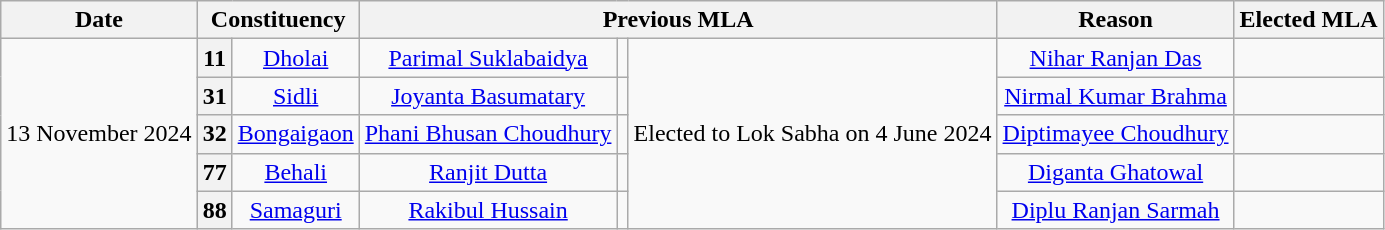<table class="wikitable sortable" style="text-align:center;">
<tr>
<th>Date</th>
<th colspan="2">Constituency</th>
<th colspan="3">Previous MLA</th>
<th>Reason</th>
<th colspan="3">Elected MLA</th>
</tr>
<tr>
<td Rowspan=5>13 November 2024</td>
<th>11</th>
<td><a href='#'>Dholai</a></td>
<td><a href='#'>Parimal Suklabaidya</a></td>
<td></td>
<td Rowspan=5>Elected to Lok Sabha on 4 June 2024</td>
<td><a href='#'>Nihar Ranjan Das</a></td>
<td></td>
</tr>
<tr>
<th>31</th>
<td><a href='#'>Sidli</a></td>
<td><a href='#'>Joyanta Basumatary</a></td>
<td></td>
<td><a href='#'>Nirmal Kumar Brahma</a></td>
<td></td>
</tr>
<tr>
<th>32</th>
<td><a href='#'>Bongaigaon</a></td>
<td><a href='#'>Phani Bhusan Choudhury</a></td>
<td></td>
<td><a href='#'>Diptimayee Choudhury</a></td>
<td></td>
</tr>
<tr>
<th>77</th>
<td><a href='#'>Behali</a></td>
<td><a href='#'>Ranjit Dutta</a></td>
<td></td>
<td><a href='#'>Diganta Ghatowal</a></td>
<td></td>
</tr>
<tr>
<th>88</th>
<td><a href='#'>Samaguri</a></td>
<td><a href='#'>Rakibul Hussain</a></td>
<td></td>
<td><a href='#'>Diplu Ranjan Sarmah</a></td>
</tr>
</table>
